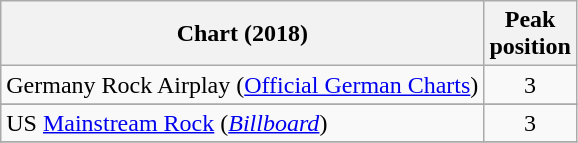<table class="wikitable sortable">
<tr>
<th>Chart (2018)</th>
<th>Peak<br>position</th>
</tr>
<tr>
<td>Germany Rock Airplay (<a href='#'>Official German Charts</a>)</td>
<td align="center">3</td>
</tr>
<tr>
</tr>
<tr>
</tr>
<tr>
<td>US <a href='#'>Mainstream Rock</a> (<em><a href='#'>Billboard</a></em>)</td>
<td style="text-align:center;">3</td>
</tr>
<tr>
</tr>
</table>
